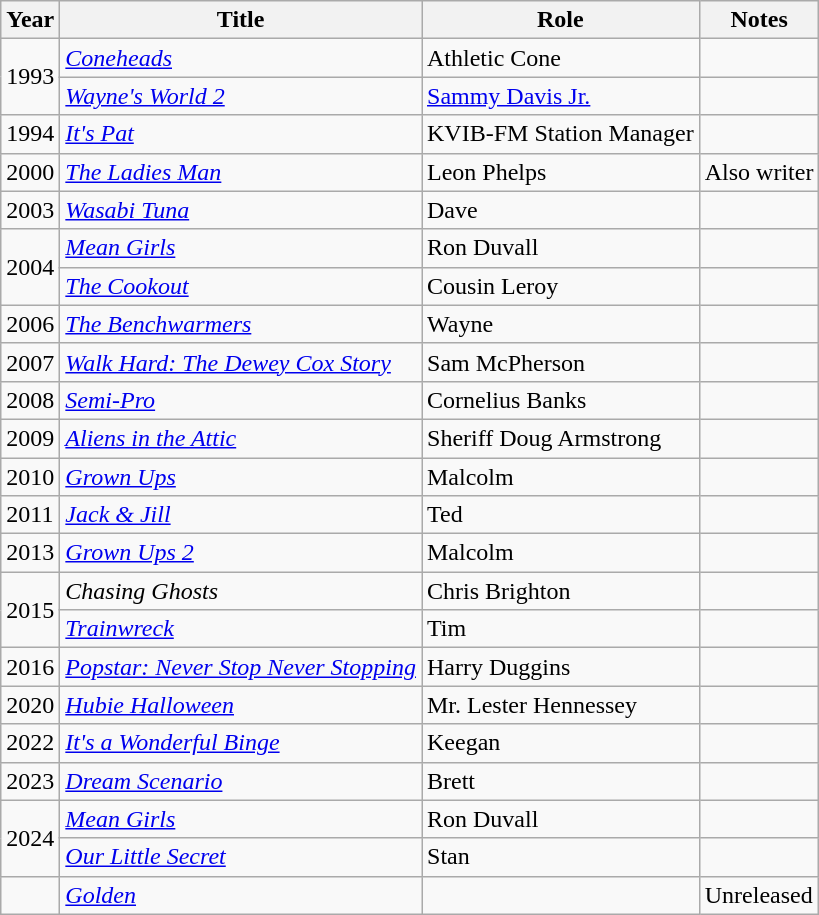<table class="wikitable sortable">
<tr>
<th scope="col">Year</th>
<th scope="col">Title</th>
<th scope="col">Role</th>
<th scope="col" class="unsortable">Notes</th>
</tr>
<tr>
<td rowspan="2">1993</td>
<td><em><a href='#'>Coneheads</a></em></td>
<td>Athletic Cone</td>
<td></td>
</tr>
<tr>
<td><em><a href='#'>Wayne's World 2</a></em></td>
<td><a href='#'>Sammy Davis Jr.</a></td>
<td></td>
</tr>
<tr>
<td>1994</td>
<td><em><a href='#'>It's Pat</a></em></td>
<td>KVIB-FM Station Manager</td>
<td></td>
</tr>
<tr>
<td>2000</td>
<td><em><a href='#'>The Ladies Man</a></em></td>
<td>Leon Phelps</td>
<td>Also writer</td>
</tr>
<tr>
<td>2003</td>
<td><em><a href='#'>Wasabi Tuna</a></em></td>
<td>Dave</td>
<td></td>
</tr>
<tr>
<td rowspan="2">2004</td>
<td><em><a href='#'>Mean Girls</a></em></td>
<td>Ron Duvall</td>
<td></td>
</tr>
<tr>
<td><em><a href='#'>The Cookout</a></em></td>
<td>Cousin Leroy</td>
<td></td>
</tr>
<tr>
<td>2006</td>
<td><em><a href='#'>The Benchwarmers</a></em></td>
<td>Wayne</td>
<td></td>
</tr>
<tr>
<td>2007</td>
<td><em><a href='#'>Walk Hard: The Dewey Cox Story</a></em></td>
<td>Sam McPherson</td>
<td></td>
</tr>
<tr>
<td>2008</td>
<td><em><a href='#'>Semi-Pro</a></em></td>
<td>Cornelius Banks</td>
<td></td>
</tr>
<tr>
<td>2009</td>
<td><em><a href='#'>Aliens in the Attic</a></em></td>
<td>Sheriff Doug Armstrong</td>
<td></td>
</tr>
<tr>
<td>2010</td>
<td><em><a href='#'>Grown Ups</a></em></td>
<td>Malcolm</td>
<td></td>
</tr>
<tr>
<td>2011</td>
<td><em><a href='#'>Jack & Jill</a></em></td>
<td>Ted</td>
<td></td>
</tr>
<tr>
<td>2013</td>
<td><em><a href='#'>Grown Ups 2</a></em></td>
<td>Malcolm</td>
<td></td>
</tr>
<tr>
<td rowspan="2">2015</td>
<td><em>Chasing Ghosts</em></td>
<td>Chris Brighton</td>
<td></td>
</tr>
<tr>
<td><em><a href='#'>Trainwreck</a></em></td>
<td>Tim</td>
<td></td>
</tr>
<tr>
<td>2016</td>
<td><em><a href='#'>Popstar: Never Stop Never Stopping</a></em></td>
<td>Harry Duggins</td>
<td></td>
</tr>
<tr>
<td>2020</td>
<td><em><a href='#'>Hubie Halloween</a></em></td>
<td>Mr. Lester Hennessey</td>
<td></td>
</tr>
<tr>
<td>2022</td>
<td><em><a href='#'>It's a Wonderful Binge</a></em></td>
<td>Keegan</td>
<td></td>
</tr>
<tr>
<td>2023</td>
<td><em><a href='#'>Dream Scenario</a></em></td>
<td>Brett</td>
<td></td>
</tr>
<tr>
<td rowspan="2">2024</td>
<td><em><a href='#'>Mean Girls</a></em></td>
<td>Ron Duvall</td>
<td></td>
</tr>
<tr>
<td><em><a href='#'>Our Little Secret</a></em></td>
<td>Stan</td>
<td></td>
</tr>
<tr>
<td></td>
<td><em><a href='#'>Golden</a></em></td>
<td></td>
<td>Unreleased</td>
</tr>
</table>
